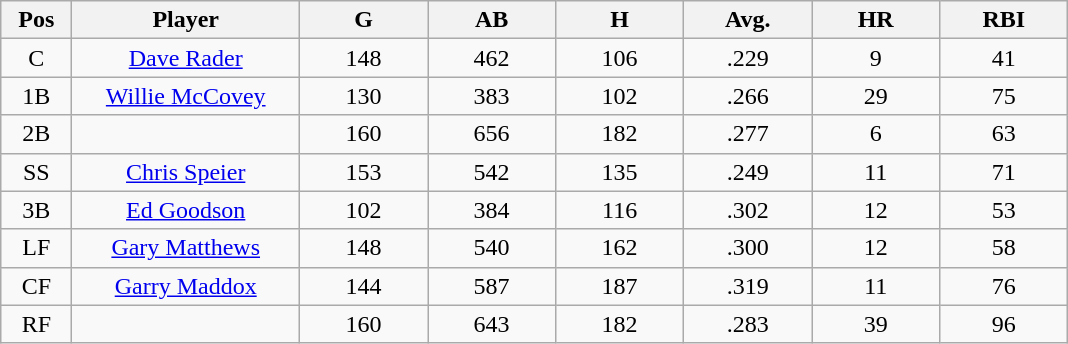<table class="wikitable sortable">
<tr>
<th bgcolor="#DDDDFF" width="5%">Pos</th>
<th bgcolor="#DDDDFF" width="16%">Player</th>
<th bgcolor="#DDDDFF" width="9%">G</th>
<th bgcolor="#DDDDFF" width="9%">AB</th>
<th bgcolor="#DDDDFF" width="9%">H</th>
<th bgcolor="#DDDDFF" width="9%">Avg.</th>
<th bgcolor="#DDDDFF" width="9%">HR</th>
<th bgcolor="#DDDDFF" width="9%">RBI</th>
</tr>
<tr align="center">
<td>C</td>
<td><a href='#'>Dave Rader</a></td>
<td>148</td>
<td>462</td>
<td>106</td>
<td>.229</td>
<td>9</td>
<td>41</td>
</tr>
<tr align="center">
<td>1B</td>
<td><a href='#'>Willie McCovey</a></td>
<td>130</td>
<td>383</td>
<td>102</td>
<td>.266</td>
<td>29</td>
<td>75</td>
</tr>
<tr align="center">
<td>2B</td>
<td></td>
<td>160</td>
<td>656</td>
<td>182</td>
<td>.277</td>
<td>6</td>
<td>63</td>
</tr>
<tr align="center">
<td>SS</td>
<td><a href='#'>Chris Speier</a></td>
<td>153</td>
<td>542</td>
<td>135</td>
<td>.249</td>
<td>11</td>
<td>71</td>
</tr>
<tr align="center">
<td>3B</td>
<td><a href='#'>Ed Goodson</a></td>
<td>102</td>
<td>384</td>
<td>116</td>
<td>.302</td>
<td>12</td>
<td>53</td>
</tr>
<tr align="center">
<td>LF</td>
<td><a href='#'>Gary Matthews</a></td>
<td>148</td>
<td>540</td>
<td>162</td>
<td>.300</td>
<td>12</td>
<td>58</td>
</tr>
<tr align="center">
<td>CF</td>
<td><a href='#'>Garry Maddox</a></td>
<td>144</td>
<td>587</td>
<td>187</td>
<td>.319</td>
<td>11</td>
<td>76</td>
</tr>
<tr align="center">
<td>RF</td>
<td></td>
<td>160</td>
<td>643</td>
<td>182</td>
<td>.283</td>
<td>39</td>
<td>96</td>
</tr>
</table>
